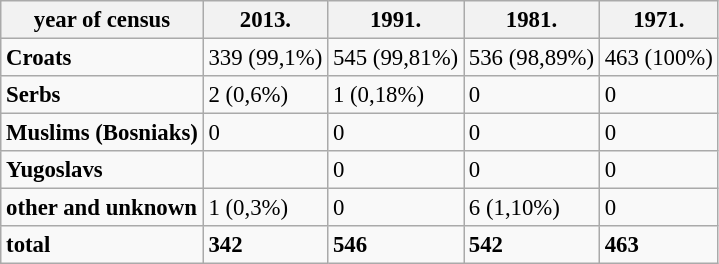<table class="wikitable" style="font-size:95%;">
<tr>
<th>year of census</th>
<th>2013.</th>
<th>1991.</th>
<th>1981.</th>
<th>1971.</th>
</tr>
<tr>
<td><strong>Croats</strong></td>
<td>339 (99,1%)</td>
<td>545 (99,81%)</td>
<td>536 (98,89%)</td>
<td>463 (100%)</td>
</tr>
<tr>
<td><strong>Serbs</strong></td>
<td>2 (0,6%)</td>
<td>1 (0,18%)</td>
<td>0</td>
<td>0</td>
</tr>
<tr>
<td><strong>Muslims (Bosniaks)</strong></td>
<td>0</td>
<td>0</td>
<td>0</td>
<td>0</td>
</tr>
<tr>
<td><strong>Yugoslavs</strong></td>
<td></td>
<td>0</td>
<td>0</td>
<td>0</td>
</tr>
<tr>
<td><strong>other and unknown</strong></td>
<td>1 (0,3%)</td>
<td>0</td>
<td>6 (1,10%)</td>
<td>0</td>
</tr>
<tr>
<td><strong>total</strong></td>
<td><strong>342</strong></td>
<td><strong>546</strong></td>
<td><strong>542</strong></td>
<td><strong>463</strong></td>
</tr>
</table>
